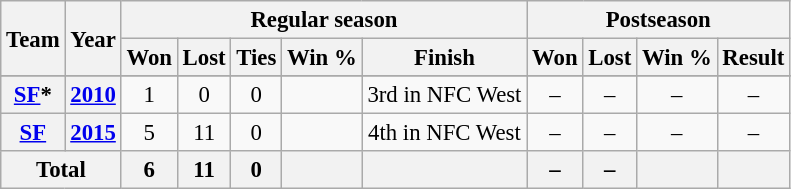<table class="wikitable" style="font-size: 95%; text-align:center;">
<tr>
<th rowspan="2">Team</th>
<th rowspan="2">Year</th>
<th colspan="5">Regular season</th>
<th colspan="4">Postseason</th>
</tr>
<tr>
<th>Won</th>
<th>Lost</th>
<th>Ties</th>
<th>Win %</th>
<th>Finish</th>
<th>Won</th>
<th>Lost</th>
<th>Win %</th>
<th>Result</th>
</tr>
<tr ! style="background:;">
</tr>
<tr>
<th><a href='#'>SF</a>*</th>
<th><a href='#'>2010</a></th>
<td>1</td>
<td>0</td>
<td>0</td>
<td></td>
<td>3rd in NFC West</td>
<td>–</td>
<td>–</td>
<td>–</td>
<td>–</td>
</tr>
<tr>
<th><a href='#'>SF</a></th>
<th><a href='#'>2015</a></th>
<td>5</td>
<td>11</td>
<td>0</td>
<td></td>
<td>4th in NFC West</td>
<td>–</td>
<td>–</td>
<td>–</td>
<td>–</td>
</tr>
<tr>
<th colspan="2">Total</th>
<th>6</th>
<th>11</th>
<th>0</th>
<th></th>
<th></th>
<th>–</th>
<th>–</th>
<th></th>
<th></th>
</tr>
</table>
